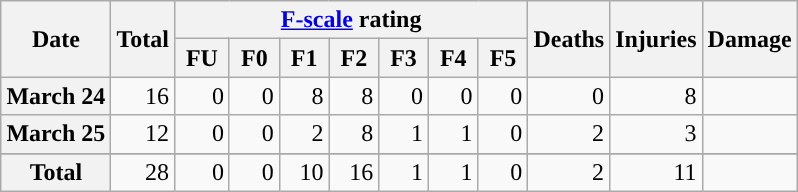<table class="wikitable sortable" style="margin: 1em auto 1em auto;">
<tr>
<th scope="col" rowspan="2">Date</th>
<th scope="col" rowspan="2" align="center">Total</th>
<th scope="col" colspan="7" align="center"><a href='#'>F-scale</a> rating</th>
<th scope="col" rowspan="2" align="center">Deaths</th>
<th scope="col" rowspan="2" align="center">Injuries</th>
<th scope="col" rowspan="2" align="center">Damage</th>
</tr>
<tr>
<th scope="col" align="center"> FU </th>
<th scope="col" align="center"> F0 </th>
<th scope="col" align="center"> F1 </th>
<th scope="col" align="center"> F2 </th>
<th scope="col" align="center"> F3 </th>
<th scope="col" align="center"> F4 </th>
<th scope="col" align="center"> F5 </th>
</tr>
<tr>
<th scope="row">March 24</th>
<td align="right">16</td>
<td align="right">0</td>
<td align="right">0</td>
<td align="right">8</td>
<td align="right">8</td>
<td align="right">0</td>
<td align="right">0</td>
<td align="right">0</td>
<td align="right">0</td>
<td align="right">8</td>
<td align="right"></td>
</tr>
<tr>
<th scope="row">March 25</th>
<td align="right">12</td>
<td align="right">0</td>
<td align="right">0</td>
<td align="right">2</td>
<td align="right">8</td>
<td align="right">1</td>
<td align="right">1</td>
<td align="right">0</td>
<td align="right">2</td>
<td align="right">3</td>
<td align="right"></td>
</tr>
<tr>
</tr>
<tr class="sortbottom">
<th scope="row">Total</th>
<td align="right">28</td>
<td align="right">0</td>
<td align="right">0</td>
<td align="right">10</td>
<td align="right">16</td>
<td align="right">1</td>
<td align="right">1</td>
<td align="right">0</td>
<td align="right">2</td>
<td align="right">11</td>
<td align="right"></td>
</tr>
</table>
